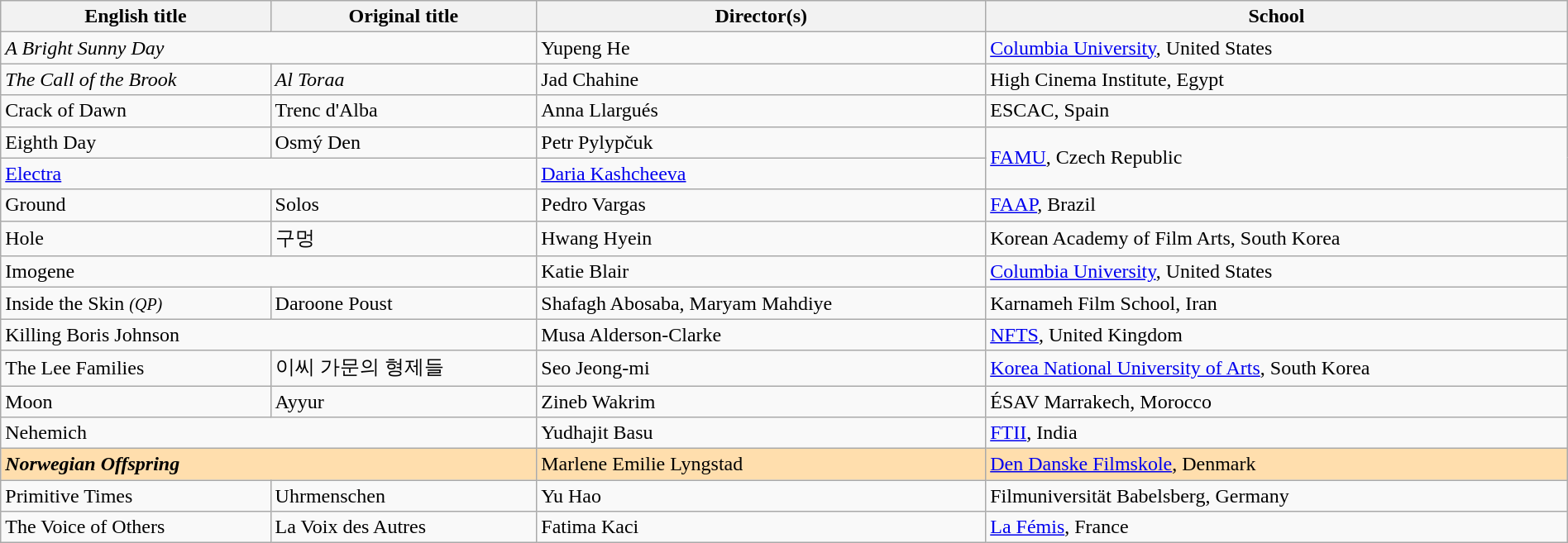<table class="wikitable" style="width:100%;">
<tr>
<th scope="col">English title</th>
<th scope="col">Original title</th>
<th scope="col">Director(s)</th>
<th scope="col">School</th>
</tr>
<tr>
<td colspan="2"><em>A Bright Sunny Day</em></td>
<td>Yupeng He</td>
<td><a href='#'>Columbia University</a>, United States</td>
</tr>
<tr>
<td><em>The Call of the Brook</em></td>
<td><em>Al Toraa<strong></td>
<td>Jad Chahine</td>
<td>High Cinema Institute, Egypt</td>
</tr>
<tr>
<td></em>Crack of Dawn<em></td>
<td></em>Trenc d'Alba<em></td>
<td>Anna Llargués</td>
<td>ESCAC, Spain</td>
</tr>
<tr>
<td></em>Eighth Day<em></td>
<td></em>Osmý Den<em></td>
<td>Petr Pylypčuk</td>
<td rowspan="2"><a href='#'>FAMU</a>, Czech Republic</td>
</tr>
<tr>
<td colspan="2"></em><a href='#'>Electra</a><em></td>
<td><a href='#'>Daria Kashcheeva</a></td>
</tr>
<tr>
<td></em>Ground<em></td>
<td></em>Solos<em></td>
<td>Pedro Vargas</td>
<td><a href='#'>FAAP</a>, Brazil</td>
</tr>
<tr>
<td></em>Hole<em></td>
<td>구멍</td>
<td>Hwang Hyein</td>
<td>Korean Academy of Film Arts, South Korea</td>
</tr>
<tr>
<td colspan="2"></em>Imogene<em></td>
<td>Katie Blair</td>
<td><a href='#'>Columbia University</a>, United States</td>
</tr>
<tr>
<td></em>Inside the Skin<em> <small>(QP)</small></td>
<td></em>Daroone Poust<em></td>
<td>Shafagh Abosaba, Maryam Mahdiye</td>
<td>Karnameh Film School, Iran</td>
</tr>
<tr>
<td colspan=2></em>Killing Boris Johnson<em></td>
<td>Musa Alderson-Clarke</td>
<td><a href='#'>NFTS</a>, United Kingdom</td>
</tr>
<tr>
<td></em>The Lee Families<em></td>
<td>이씨 가문의 형제들</td>
<td>Seo Jeong-mi</td>
<td><a href='#'>Korea National University of Arts</a>, South Korea</td>
</tr>
<tr>
<td></em>Moon<em></td>
<td></em>Ayyur<em></td>
<td>Zineb Wakrim</td>
<td>ÉSAV Marrakech, Morocco</td>
</tr>
<tr>
<td colspan=2></em>Nehemich<em></td>
<td>Yudhajit Basu</td>
<td><a href='#'>FTII</a>, India</td>
</tr>
<tr style="background:#FFDEAD;">
<td colspan=2><strong><em>Norwegian Offspring</em></strong></td>
<td></strong>Marlene Emilie Lyngstad<strong></td>
<td></strong><a href='#'>Den Danske Filmskole</a>, Denmark<strong></td>
</tr>
<tr>
<td></em>Primitive Times<em></td>
<td></em>Uhrmenschen<em></td>
<td>Yu Hao</td>
<td>Filmuniversität Babelsberg, Germany</td>
</tr>
<tr>
<td></em>The Voice of Others<em></td>
<td></em>La Voix des Autres<em></td>
<td>Fatima Kaci</td>
<td><a href='#'>La Fémis</a>, France</td>
</tr>
</table>
